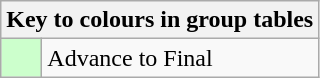<table class="wikitable" style="text-align: center;">
<tr>
<th colspan=2>Key to colours in group tables</th>
</tr>
<tr>
<td bgcolor=#ccffcc style="width: 20px;"></td>
<td align=left>Advance to Final</td>
</tr>
</table>
